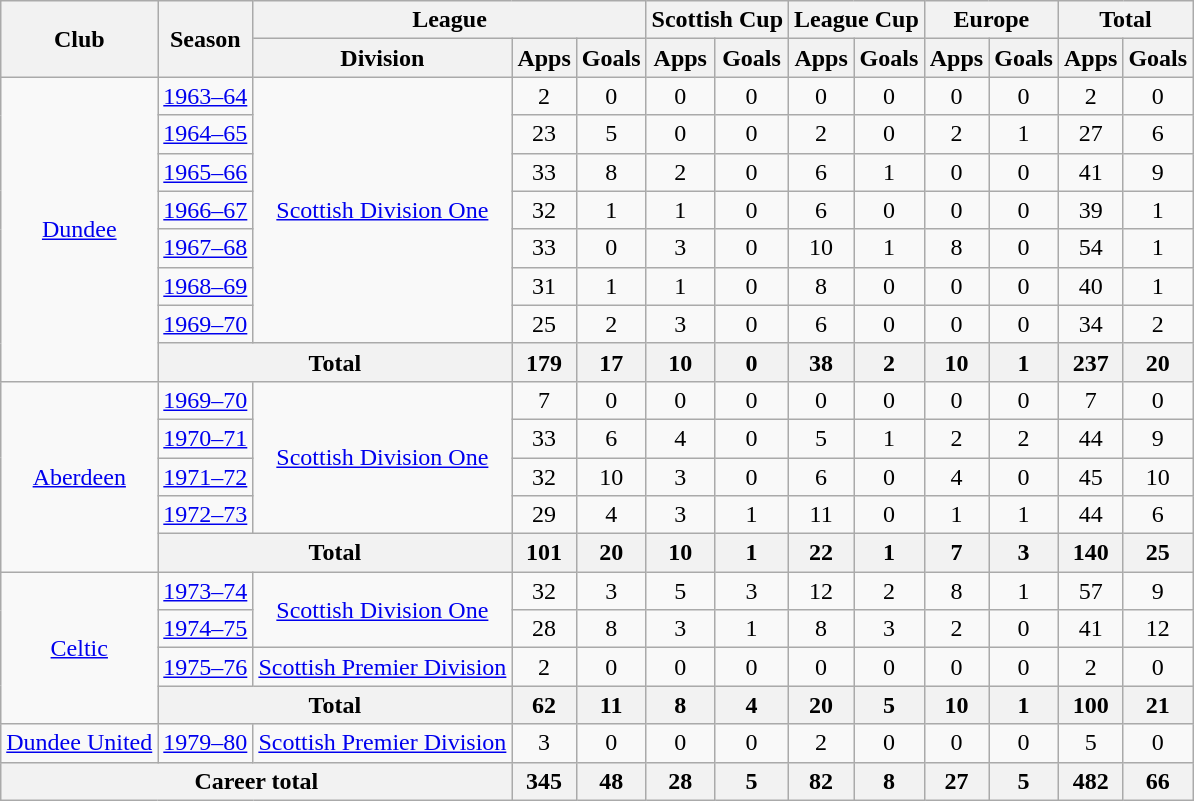<table class="wikitable" style="text-align:center">
<tr>
<th rowspan="2">Club</th>
<th rowspan="2">Season</th>
<th colspan="3">League</th>
<th colspan="2">Scottish Cup</th>
<th colspan="2">League Cup</th>
<th colspan="2">Europe</th>
<th colspan="2">Total</th>
</tr>
<tr>
<th>Division</th>
<th>Apps</th>
<th>Goals</th>
<th>Apps</th>
<th>Goals</th>
<th>Apps</th>
<th>Goals</th>
<th>Apps</th>
<th>Goals</th>
<th>Apps</th>
<th>Goals</th>
</tr>
<tr>
<td rowspan="8"><a href='#'>Dundee</a></td>
<td><a href='#'>1963–64</a></td>
<td rowspan="7"><a href='#'>Scottish Division One</a></td>
<td>2</td>
<td>0</td>
<td>0</td>
<td>0</td>
<td>0</td>
<td>0</td>
<td>0</td>
<td>0</td>
<td>2</td>
<td>0</td>
</tr>
<tr>
<td><a href='#'>1964–65</a></td>
<td>23</td>
<td>5</td>
<td>0</td>
<td>0</td>
<td>2</td>
<td>0</td>
<td>2</td>
<td>1</td>
<td>27</td>
<td>6</td>
</tr>
<tr>
<td><a href='#'>1965–66</a></td>
<td>33</td>
<td>8</td>
<td>2</td>
<td>0</td>
<td>6</td>
<td>1</td>
<td>0</td>
<td>0</td>
<td>41</td>
<td>9</td>
</tr>
<tr>
<td><a href='#'>1966–67</a></td>
<td>32</td>
<td>1</td>
<td>1</td>
<td>0</td>
<td>6</td>
<td>0</td>
<td>0</td>
<td>0</td>
<td>39</td>
<td>1</td>
</tr>
<tr>
<td><a href='#'>1967–68</a></td>
<td>33</td>
<td>0</td>
<td>3</td>
<td>0</td>
<td>10</td>
<td>1</td>
<td>8</td>
<td>0</td>
<td>54</td>
<td>1</td>
</tr>
<tr>
<td><a href='#'>1968–69</a></td>
<td>31</td>
<td>1</td>
<td>1</td>
<td>0</td>
<td>8</td>
<td>0</td>
<td>0</td>
<td>0</td>
<td>40</td>
<td>1</td>
</tr>
<tr>
<td><a href='#'>1969–70</a></td>
<td>25</td>
<td>2</td>
<td>3</td>
<td>0</td>
<td>6</td>
<td>0</td>
<td>0</td>
<td>0</td>
<td>34</td>
<td>2</td>
</tr>
<tr>
<th colspan="2">Total</th>
<th>179</th>
<th>17</th>
<th>10</th>
<th>0</th>
<th>38</th>
<th>2</th>
<th>10</th>
<th>1</th>
<th>237</th>
<th>20</th>
</tr>
<tr>
<td rowspan="5"><a href='#'>Aberdeen</a></td>
<td><a href='#'>1969–70</a></td>
<td rowspan="4"><a href='#'>Scottish Division One</a></td>
<td>7</td>
<td>0</td>
<td>0</td>
<td>0</td>
<td>0</td>
<td>0</td>
<td>0</td>
<td>0</td>
<td>7</td>
<td>0</td>
</tr>
<tr>
<td><a href='#'>1970–71</a></td>
<td>33</td>
<td>6</td>
<td>4</td>
<td>0</td>
<td>5</td>
<td>1</td>
<td>2</td>
<td>2</td>
<td>44</td>
<td>9</td>
</tr>
<tr>
<td><a href='#'>1971–72</a></td>
<td>32</td>
<td>10</td>
<td>3</td>
<td>0</td>
<td>6</td>
<td>0</td>
<td>4</td>
<td>0</td>
<td>45</td>
<td>10</td>
</tr>
<tr>
<td><a href='#'>1972–73</a></td>
<td>29</td>
<td>4</td>
<td>3</td>
<td>1</td>
<td>11</td>
<td>0</td>
<td>1</td>
<td>1</td>
<td>44</td>
<td>6</td>
</tr>
<tr>
<th colspan="2">Total</th>
<th>101</th>
<th>20</th>
<th>10</th>
<th>1</th>
<th>22</th>
<th>1</th>
<th>7</th>
<th>3</th>
<th>140</th>
<th>25</th>
</tr>
<tr>
<td rowspan="4"><a href='#'>Celtic</a></td>
<td><a href='#'>1973–74</a></td>
<td rowspan="2"><a href='#'>Scottish Division One</a></td>
<td>32</td>
<td>3</td>
<td>5</td>
<td>3</td>
<td>12</td>
<td>2</td>
<td>8</td>
<td>1</td>
<td>57</td>
<td>9</td>
</tr>
<tr>
<td><a href='#'>1974–75</a></td>
<td>28</td>
<td>8</td>
<td>3</td>
<td>1</td>
<td>8</td>
<td>3</td>
<td>2</td>
<td>0</td>
<td>41</td>
<td>12</td>
</tr>
<tr>
<td><a href='#'>1975–76</a></td>
<td><a href='#'>Scottish Premier Division</a></td>
<td>2</td>
<td>0</td>
<td>0</td>
<td>0</td>
<td>0</td>
<td>0</td>
<td>0</td>
<td>0</td>
<td>2</td>
<td>0</td>
</tr>
<tr>
<th colspan="2">Total</th>
<th>62</th>
<th>11</th>
<th>8</th>
<th>4</th>
<th>20</th>
<th>5</th>
<th>10</th>
<th>1</th>
<th>100</th>
<th>21</th>
</tr>
<tr>
<td><a href='#'>Dundee United</a></td>
<td><a href='#'>1979–80</a></td>
<td><a href='#'>Scottish Premier Division</a></td>
<td>3</td>
<td>0</td>
<td>0</td>
<td>0</td>
<td>2</td>
<td>0</td>
<td>0</td>
<td>0</td>
<td>5</td>
<td>0</td>
</tr>
<tr>
<th colspan="3">Career total</th>
<th>345</th>
<th>48</th>
<th>28</th>
<th>5</th>
<th>82</th>
<th>8</th>
<th>27</th>
<th>5</th>
<th>482</th>
<th>66</th>
</tr>
</table>
